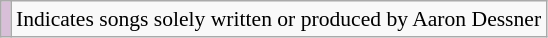<table class="wikitable sortable" style="font-size:90%;">
<tr>
<td style="background-color:#D8BFD8"></td>
<td>Indicates songs solely written or produced by Aaron Dessner</td>
</tr>
</table>
